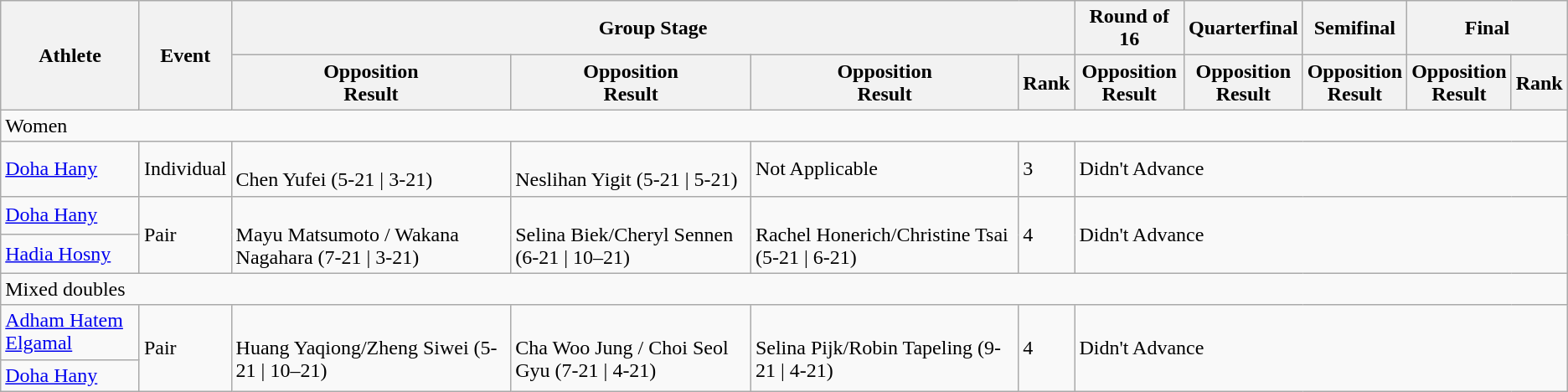<table class="wikitable">
<tr>
<th rowspan="2">Athlete</th>
<th rowspan="2">Event</th>
<th colspan="4">Group Stage</th>
<th>Round of 16</th>
<th>Quarterfinal</th>
<th>Semifinal</th>
<th colspan="2">Final</th>
</tr>
<tr>
<th>Opposition<br>Result</th>
<th>Opposition<br>Result</th>
<th>Opposition<br>Result</th>
<th>Rank</th>
<th>Opposition<br>Result</th>
<th>Opposition<br>Result</th>
<th>Opposition<br>Result</th>
<th>Opposition<br>Result</th>
<th>Rank</th>
</tr>
<tr>
<td colspan="11">Women</td>
</tr>
<tr>
<td><a href='#'>Doha Hany</a></td>
<td>Individual</td>
<td><br>Chen Yufei
(5-21 | 3-21)</td>
<td><br>Neslihan Yigit
(5-21 | 5-21)</td>
<td>Not Applicable</td>
<td>3</td>
<td colspan="5">Didn't Advance</td>
</tr>
<tr>
<td><a href='#'>Doha Hany</a></td>
<td rowspan="2">Pair</td>
<td rowspan="2"><br>Mayu Matsumoto / Wakana Nagahara
(7-21 | 3-21)</td>
<td rowspan="2"><br>Selina Biek/Cheryl Sennen
(6-21 | 10–21)</td>
<td rowspan="2"><br>Rachel Honerich/Christine Tsai
(5-21 | 6-21)</td>
<td rowspan="2">4</td>
<td colspan="5" rowspan="2">Didn't Advance</td>
</tr>
<tr>
<td><a href='#'>Hadia Hosny</a></td>
</tr>
<tr>
<td colspan="11">Mixed doubles</td>
</tr>
<tr>
<td><a href='#'>Adham Hatem Elgamal</a></td>
<td rowspan="2">Pair</td>
<td rowspan="2"><br>Huang Yaqiong/Zheng Siwei
(5-21 | 10–21)</td>
<td rowspan="2"><br>Cha Woo Jung / Choi Seol Gyu
(7-21 | 4-21)</td>
<td rowspan="2"><br>Selina Pijk/Robin Tapeling
(9-21 | 4-21)</td>
<td rowspan="2">4</td>
<td colspan="5" rowspan="2">Didn't Advance</td>
</tr>
<tr>
<td><a href='#'>Doha Hany</a></td>
</tr>
</table>
